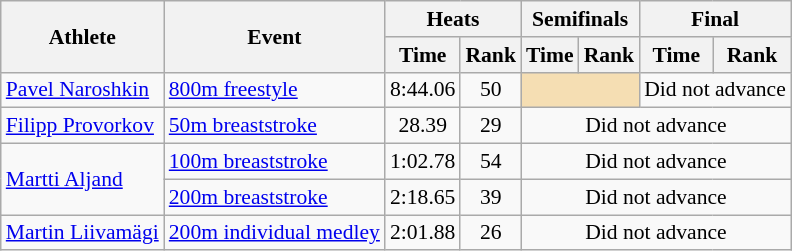<table class=wikitable style="font-size:90%">
<tr>
<th rowspan="2">Athlete</th>
<th rowspan="2">Event</th>
<th colspan="2">Heats</th>
<th colspan="2">Semifinals</th>
<th colspan="2">Final</th>
</tr>
<tr>
<th>Time</th>
<th>Rank</th>
<th>Time</th>
<th>Rank</th>
<th>Time</th>
<th>Rank</th>
</tr>
<tr>
<td rowspan="1"><a href='#'>Pavel Naroshkin</a></td>
<td><a href='#'>800m freestyle</a></td>
<td align=center>8:44.06</td>
<td align=center>50</td>
<td colspan= 2 bgcolor="wheat"></td>
<td align=center colspan=2>Did not advance</td>
</tr>
<tr>
<td rowspan="1"><a href='#'>Filipp Provorkov</a></td>
<td><a href='#'>50m breaststroke</a></td>
<td align=center>28.39</td>
<td align=center>29</td>
<td align=center colspan=4>Did not advance</td>
</tr>
<tr>
<td rowspan="2"><a href='#'>Martti Aljand</a></td>
<td><a href='#'>100m breaststroke</a></td>
<td align=center>1:02.78</td>
<td align=center>54</td>
<td align=center colspan=4>Did not advance</td>
</tr>
<tr>
<td><a href='#'>200m breaststroke</a></td>
<td align=center>2:18.65</td>
<td align=center>39</td>
<td align=center colspan=4>Did not advance</td>
</tr>
<tr>
<td rowspan="1"><a href='#'>Martin Liivamägi</a></td>
<td><a href='#'>200m individual medley</a></td>
<td align=center>2:01.88</td>
<td align=center>26</td>
<td align=center colspan=4>Did not advance</td>
</tr>
</table>
